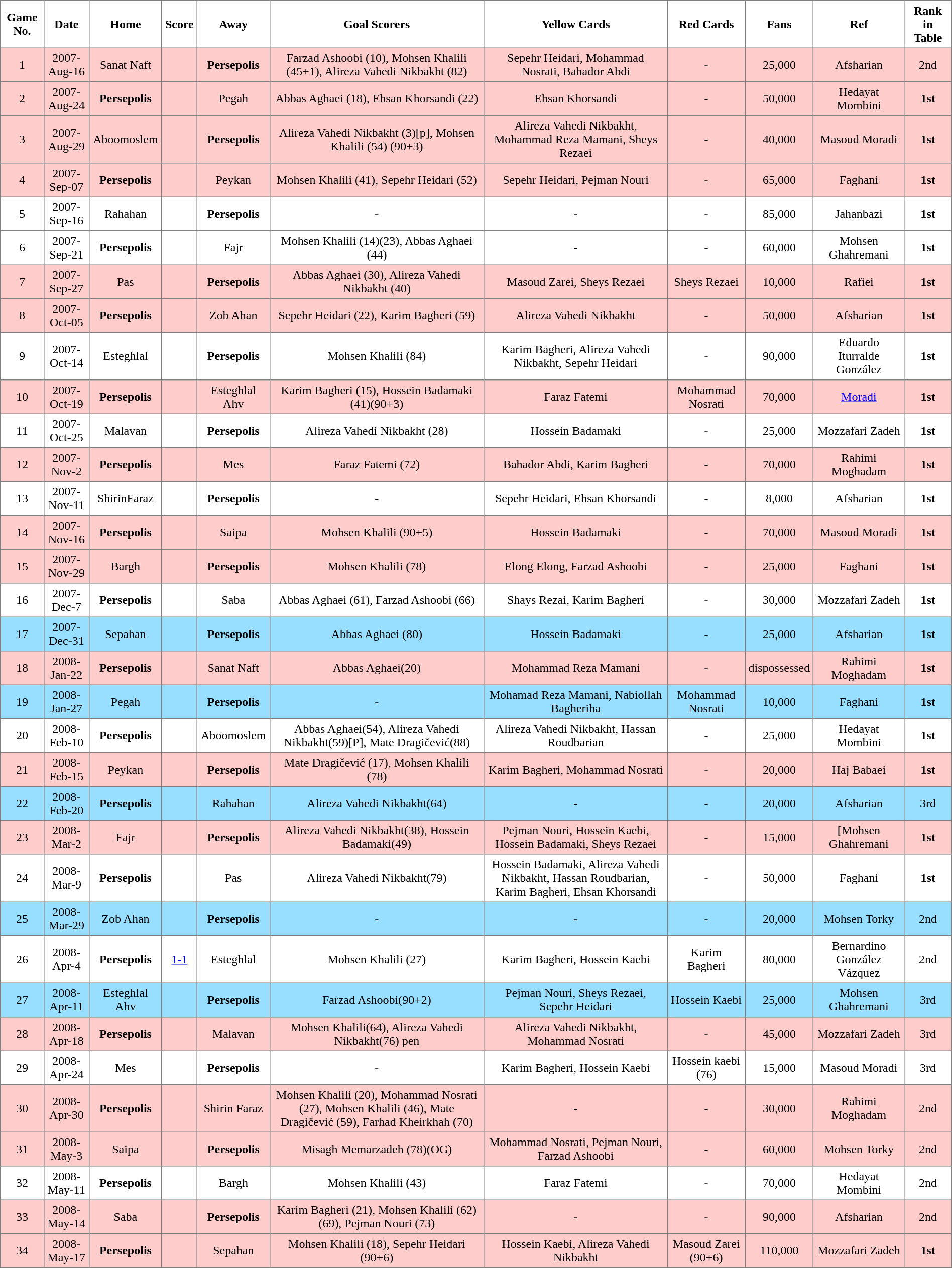<table class="wikipedia" border="1" cellpadding="4" cellspacing="0" style="border-collapse: collapse; margin:0; text-align:center;">
<tr>
<th>Game No.</th>
<th>Date</th>
<th>Home</th>
<th>Score</th>
<th>Away</th>
<th>Goal Scorers</th>
<th>Yellow Cards</th>
<th>Red Cards</th>
<th>Fans</th>
<th>Ref</th>
<th>Rank in Table</th>
</tr>
<tr style="background:#fcc;">
<td>1</td>
<td>2007-Aug-16</td>
<td>Sanat Naft</td>
<td></td>
<td><strong>Persepolis</strong></td>
<td>Farzad Ashoobi (10), Mohsen Khalili (45+1), Alireza Vahedi Nikbakht (82)</td>
<td>Sepehr Heidari, Mohammad Nosrati, Bahador Abdi</td>
<td>-</td>
<td>25,000</td>
<td>Afsharian</td>
<td>2nd</td>
</tr>
<tr style="background:#fcc;">
<td>2</td>
<td>2007-Aug-24</td>
<td><strong>Persepolis</strong></td>
<td></td>
<td>Pegah</td>
<td>Abbas Aghaei (18), Ehsan Khorsandi (22)</td>
<td>Ehsan Khorsandi</td>
<td>-</td>
<td>50,000</td>
<td>Hedayat Mombini</td>
<td><strong>1st</strong></td>
</tr>
<tr style="background:#fcc;">
<td>3</td>
<td>2007-Aug-29</td>
<td>Aboomoslem</td>
<td></td>
<td><strong>Persepolis</strong></td>
<td>Alireza Vahedi Nikbakht (3)[p], Mohsen Khalili (54) (90+3)</td>
<td>Alireza Vahedi Nikbakht, Mohammad Reza Mamani, Sheys Rezaei</td>
<td>-</td>
<td>40,000</td>
<td>Masoud Moradi</td>
<td><strong>1st</strong></td>
</tr>
<tr style="background:#fcc;">
<td>4</td>
<td>2007-Sep-07</td>
<td><strong>Persepolis</strong></td>
<td></td>
<td>Peykan</td>
<td>Mohsen Khalili (41), Sepehr Heidari (52)</td>
<td>Sepehr Heidari, Pejman Nouri</td>
<td>-</td>
<td>65,000</td>
<td>Faghani</td>
<td><strong>1st</strong></td>
</tr>
<tr>
<td>5</td>
<td>2007-Sep-16</td>
<td>Rahahan</td>
<td></td>
<td><strong>Persepolis</strong></td>
<td>-</td>
<td>-</td>
<td>-</td>
<td>85,000</td>
<td>Jahanbazi</td>
<td><strong>1st</strong></td>
</tr>
<tr>
<td>6</td>
<td>2007-Sep-21</td>
<td><strong>Persepolis</strong></td>
<td></td>
<td>Fajr</td>
<td>Mohsen Khalili (14)(23), Abbas Aghaei (44)</td>
<td>-</td>
<td>-</td>
<td>60,000</td>
<td>Mohsen Ghahremani</td>
<td><strong>1st</strong></td>
</tr>
<tr style="background:#fcc;">
<td>7</td>
<td>2007-Sep-27</td>
<td>Pas</td>
<td></td>
<td><strong>Persepolis</strong></td>
<td>Abbas Aghaei (30), Alireza Vahedi Nikbakht (40)</td>
<td>Masoud Zarei, Sheys Rezaei</td>
<td>Sheys Rezaei</td>
<td>10,000</td>
<td>Rafiei</td>
<td><strong>1st</strong></td>
</tr>
<tr style="background:#fcc;">
<td>8</td>
<td>2007-Oct-05</td>
<td><strong>Persepolis</strong></td>
<td></td>
<td>Zob Ahan</td>
<td>Sepehr Heidari (22), Karim Bagheri (59)</td>
<td>Alireza Vahedi Nikbakht</td>
<td>-</td>
<td>50,000</td>
<td>Afsharian</td>
<td><strong>1st</strong></td>
</tr>
<tr>
<td>9</td>
<td>2007-Oct-14</td>
<td>Esteghlal</td>
<td></td>
<td><strong>Persepolis</strong></td>
<td>Mohsen Khalili (84)</td>
<td>Karim Bagheri, Alireza Vahedi Nikbakht, Sepehr Heidari</td>
<td>-</td>
<td>90,000</td>
<td>Eduardo Iturralde González</td>
<td><strong>1st</strong></td>
</tr>
<tr style="background:#fcc;">
<td>10</td>
<td>2007-Oct-19</td>
<td><strong>Persepolis</strong></td>
<td></td>
<td>Esteghlal Ahv</td>
<td>Karim Bagheri (15), Hossein Badamaki (41)(90+3)</td>
<td>Faraz Fatemi</td>
<td>Mohammad Nosrati</td>
<td>70,000</td>
<td><a href='#'>Moradi</a></td>
<td><strong>1st</strong></td>
</tr>
<tr>
<td>11</td>
<td>2007-Oct-25</td>
<td>Malavan</td>
<td></td>
<td><strong>Persepolis</strong></td>
<td>Alireza Vahedi Nikbakht (28)</td>
<td>Hossein Badamaki</td>
<td>-</td>
<td>25,000</td>
<td>Mozzafari Zadeh</td>
<td><strong>1st</strong></td>
</tr>
<tr style="background:#fcc;">
<td>12</td>
<td>2007-Nov-2</td>
<td><strong>Persepolis</strong></td>
<td></td>
<td>Mes</td>
<td>Faraz Fatemi (72)</td>
<td>Bahador Abdi, Karim Bagheri</td>
<td>-</td>
<td>70,000</td>
<td>Rahimi Moghadam</td>
<td><strong>1st</strong></td>
</tr>
<tr>
<td>13</td>
<td>2007-Nov-11</td>
<td>ShirinFaraz</td>
<td></td>
<td><strong>Persepolis</strong></td>
<td>-</td>
<td>Sepehr Heidari, Ehsan Khorsandi</td>
<td>-</td>
<td>8,000</td>
<td>Afsharian</td>
<td><strong>1st</strong></td>
</tr>
<tr style="background:#fcc;">
<td>14</td>
<td>2007-Nov-16</td>
<td><strong>Persepolis</strong></td>
<td></td>
<td>Saipa</td>
<td>Mohsen Khalili (90+5)</td>
<td>Hossein Badamaki</td>
<td>-</td>
<td>70,000</td>
<td>Masoud Moradi</td>
<td><strong>1st</strong></td>
</tr>
<tr style="background:#fcc;">
<td>15</td>
<td>2007-Nov-29</td>
<td>Bargh</td>
<td></td>
<td><strong>Persepolis</strong></td>
<td>Mohsen Khalili (78)</td>
<td>Elong Elong, Farzad Ashoobi</td>
<td>-</td>
<td>25,000</td>
<td>Faghani</td>
<td><strong>1st</strong></td>
</tr>
<tr>
<td>16</td>
<td>2007-Dec-7</td>
<td><strong>Persepolis</strong></td>
<td></td>
<td>Saba</td>
<td>Abbas Aghaei (61), Farzad Ashoobi (66)</td>
<td>Shays Rezai, Karim Bagheri</td>
<td>-</td>
<td>30,000</td>
<td>Mozzafari Zadeh</td>
<td><strong>1st</strong></td>
</tr>
<tr style="background: #97DEFF;">
<td>17</td>
<td>2007-Dec-31</td>
<td>Sepahan</td>
<td></td>
<td><strong>Persepolis</strong></td>
<td>Abbas Aghaei (80)</td>
<td>Hossein Badamaki</td>
<td>-</td>
<td>25,000</td>
<td>Afsharian</td>
<td><strong>1st</strong></td>
</tr>
<tr style="background:#fcc;">
<td>18</td>
<td>2008-Jan-22</td>
<td><strong>Persepolis</strong></td>
<td></td>
<td>Sanat Naft</td>
<td>Abbas Aghaei(20)</td>
<td>Mohammad Reza Mamani</td>
<td>-</td>
<td>dispossessed</td>
<td>Rahimi Moghadam</td>
<td><strong>1st</strong></td>
</tr>
<tr style="background: #97DEFF;">
<td>19</td>
<td>2008-Jan-27</td>
<td>Pegah</td>
<td></td>
<td><strong>Persepolis</strong></td>
<td>-</td>
<td>Mohamad Reza Mamani, Nabiollah Bagheriha</td>
<td>Mohammad Nosrati</td>
<td>10,000</td>
<td>Faghani</td>
<td><strong>1st</strong></td>
</tr>
<tr>
<td>20</td>
<td>2008-Feb-10</td>
<td><strong>Persepolis</strong></td>
<td></td>
<td>Aboomoslem</td>
<td>Abbas Aghaei(54), Alireza Vahedi Nikbakht(59)[P], Mate Dragičević(88)</td>
<td>Alireza Vahedi Nikbakht, Hassan Roudbarian</td>
<td>-</td>
<td>25,000</td>
<td>Hedayat Mombini</td>
<td><strong>1st</strong></td>
</tr>
<tr style="background:#fcc;">
<td>21</td>
<td>2008-Feb-15</td>
<td>Peykan</td>
<td></td>
<td><strong>Persepolis</strong></td>
<td>Mate Dragičević (17), Mohsen Khalili (78)</td>
<td>Karim Bagheri, Mohammad Nosrati</td>
<td>-</td>
<td>20,000</td>
<td>Haj Babaei</td>
<td><strong>1st</strong></td>
</tr>
<tr style="background: #97DEFF;">
<td>22</td>
<td>2008-Feb-20</td>
<td><strong>Persepolis</strong></td>
<td></td>
<td>Rahahan</td>
<td>Alireza Vahedi Nikbakht(64)</td>
<td>-</td>
<td>-</td>
<td>20,000</td>
<td>Afsharian</td>
<td>3rd</td>
</tr>
<tr style="background:#fcc;">
<td>23</td>
<td>2008-Mar-2</td>
<td>Fajr</td>
<td></td>
<td><strong>Persepolis</strong></td>
<td>Alireza Vahedi Nikbakht(38), Hossein Badamaki(49)</td>
<td>Pejman Nouri, Hossein Kaebi, Hossein Badamaki, Sheys Rezaei</td>
<td>-</td>
<td>15,000</td>
<td>[Mohsen Ghahremani</td>
<td><strong>1st</strong></td>
</tr>
<tr>
<td>24</td>
<td>2008-Mar-9</td>
<td><strong>Persepolis</strong></td>
<td></td>
<td>Pas</td>
<td>Alireza Vahedi Nikbakht(79)</td>
<td>Hossein Badamaki, Alireza Vahedi Nikbakht, Hassan Roudbarian, Karim Bagheri, Ehsan Khorsandi</td>
<td>-</td>
<td>50,000</td>
<td>Faghani</td>
<td><strong>1st</strong></td>
</tr>
<tr style="background: #97DEFF;">
<td>25</td>
<td>2008-Mar-29</td>
<td>Zob Ahan</td>
<td></td>
<td><strong>Persepolis</strong></td>
<td>-</td>
<td>-</td>
<td>-</td>
<td>20,000</td>
<td>Mohsen Torky</td>
<td>2nd</td>
</tr>
<tr>
<td>26</td>
<td>2008-Apr-4</td>
<td><strong>Persepolis</strong></td>
<td><a href='#'>1-1</a></td>
<td>Esteghlal</td>
<td>Mohsen Khalili (27)</td>
<td>Karim Bagheri, Hossein Kaebi</td>
<td>Karim Bagheri</td>
<td>80,000</td>
<td>Bernardino González Vázquez</td>
<td>2nd</td>
</tr>
<tr style="background: #97DEFF;">
<td>27</td>
<td>2008-Apr-11</td>
<td>Esteghlal Ahv</td>
<td></td>
<td><strong>Persepolis</strong></td>
<td>Farzad Ashoobi(90+2)</td>
<td>Pejman Nouri, Sheys Rezaei, Sepehr Heidari</td>
<td>Hossein Kaebi</td>
<td>25,000</td>
<td>Mohsen Ghahremani</td>
<td>3rd</td>
</tr>
<tr style="background:#fcc;">
<td>28</td>
<td>2008-Apr-18</td>
<td><strong>Persepolis</strong></td>
<td></td>
<td>Malavan</td>
<td>Mohsen Khalili(64), Alireza Vahedi Nikbakht(76) pen</td>
<td>Alireza Vahedi Nikbakht, Mohammad Nosrati</td>
<td>-</td>
<td>45,000</td>
<td>Mozzafari Zadeh</td>
<td>3rd</td>
</tr>
<tr>
<td>29</td>
<td>2008-Apr-24</td>
<td>Mes</td>
<td></td>
<td><strong>Persepolis</strong></td>
<td>-</td>
<td>Karim Bagheri, Hossein Kaebi</td>
<td>Hossein kaebi (76)</td>
<td>15,000</td>
<td>Masoud Moradi</td>
<td>3rd</td>
</tr>
<tr style="background:#fcc;">
<td>30</td>
<td>2008-Apr-30</td>
<td><strong>Persepolis</strong></td>
<td></td>
<td>Shirin Faraz</td>
<td>Mohsen Khalili (20), Mohammad Nosrati (27), Mohsen Khalili (46), Mate Dragičević (59), Farhad Kheirkhah (70)</td>
<td>-</td>
<td>-</td>
<td>30,000</td>
<td>Rahimi Moghadam</td>
<td>2nd</td>
</tr>
<tr style="background:#fcc;">
<td>31</td>
<td>2008-May-3</td>
<td>Saipa</td>
<td></td>
<td><strong>Persepolis</strong></td>
<td>Misagh Memarzadeh (78)(OG)</td>
<td>Mohammad Nosrati, Pejman Nouri, Farzad Ashoobi</td>
<td>-</td>
<td>60,000</td>
<td>Mohsen Torky</td>
<td>2nd</td>
</tr>
<tr>
<td>32</td>
<td>2008-May-11</td>
<td><strong>Persepolis</strong></td>
<td></td>
<td>Bargh</td>
<td>Mohsen Khalili (43)</td>
<td>Faraz Fatemi</td>
<td>-</td>
<td>70,000</td>
<td>Hedayat Mombini</td>
<td>2nd</td>
</tr>
<tr style="background:#fcc;">
<td>33</td>
<td>2008-May-14</td>
<td>Saba</td>
<td></td>
<td><strong>Persepolis</strong></td>
<td>Karim Bagheri  (21), Mohsen Khalili (62)(69), Pejman Nouri (73)</td>
<td>-</td>
<td>-</td>
<td>90,000</td>
<td>Afsharian</td>
<td>2nd</td>
</tr>
<tr style="background:#fcc;">
<td>34</td>
<td>2008-May-17</td>
<td><strong>Persepolis</strong></td>
<td></td>
<td>Sepahan</td>
<td>Mohsen Khalili (18), Sepehr Heidari (90+6)</td>
<td>Hossein Kaebi, Alireza Vahedi Nikbakht</td>
<td>Masoud Zarei (90+6)</td>
<td>110,000</td>
<td>Mozzafari Zadeh</td>
<td><strong>1st</strong></td>
</tr>
</table>
